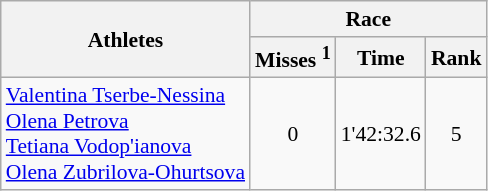<table class="wikitable" border="1" style="font-size:90%">
<tr>
<th rowspan=2>Athletes</th>
<th colspan=3>Race</th>
</tr>
<tr>
<th>Misses <sup>1</sup></th>
<th>Time</th>
<th>Rank</th>
</tr>
<tr>
<td><a href='#'>Valentina Tserbe-Nessina</a><br><a href='#'>Olena Petrova</a><br><a href='#'>Tetiana Vodop'ianova</a><br><a href='#'>Olena Zubrilova-Ohurtsova</a></td>
<td align=center>0</td>
<td align=center>1'42:32.6</td>
<td align=center>5</td>
</tr>
</table>
